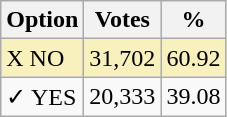<table class="wikitable">
<tr>
<th>Option</th>
<th>Votes</th>
<th>%</th>
</tr>
<tr>
<td style=background:#f8f1bd>X NO</td>
<td style=background:#f8f1bd>31,702</td>
<td style=background:#f8f1bd>60.92</td>
</tr>
<tr>
<td>✓ YES</td>
<td>20,333</td>
<td>39.08</td>
</tr>
</table>
